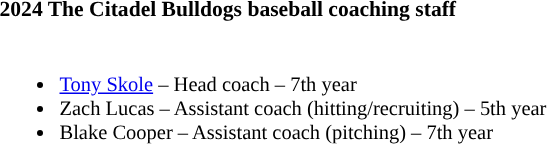<table class="toccolours" style="text-align: left; font-size:90%;">
<tr>
<th colspan="9">2024 The Citadel Bulldogs baseball coaching staff</th>
</tr>
<tr>
<td style="font-size: 95%;" valign="top"><br><ul><li><a href='#'>Tony Skole</a> – Head coach – 7th year</li><li>Zach Lucas – Assistant coach (hitting/recruiting) – 5th year</li><li>Blake Cooper – Assistant coach (pitching) – 7th year</li></ul></td>
</tr>
</table>
